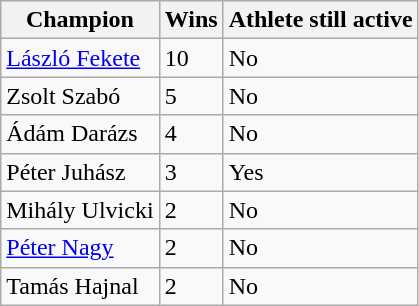<table class="wikitable sortable">
<tr>
<th>Champion</th>
<th>Wins</th>
<th>Athlete still active</th>
</tr>
<tr>
<td> <a href='#'>László Fekete</a></td>
<td>10</td>
<td>No</td>
</tr>
<tr>
<td> Zsolt Szabó</td>
<td>5</td>
<td>No</td>
</tr>
<tr>
<td> Ádám Darázs</td>
<td>4</td>
<td>No</td>
</tr>
<tr>
<td> Péter Juhász</td>
<td>3</td>
<td>Yes</td>
</tr>
<tr>
<td> Mihály Ulvicki</td>
<td>2</td>
<td>No</td>
</tr>
<tr>
<td> <a href='#'>Péter Nagy</a></td>
<td>2</td>
<td>No</td>
</tr>
<tr>
<td> Tamás Hajnal</td>
<td>2</td>
<td>No</td>
</tr>
</table>
